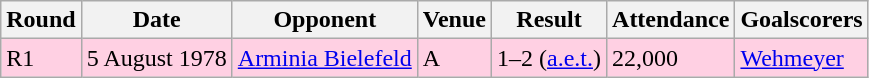<table class="wikitable">
<tr>
<th>Round</th>
<th>Date</th>
<th>Opponent</th>
<th>Venue</th>
<th>Result</th>
<th>Attendance</th>
<th>Goalscorers</th>
</tr>
<tr style="background-color: #ffd0e3;">
<td>R1</td>
<td>5 August 1978</td>
<td><a href='#'>Arminia Bielefeld</a></td>
<td>A</td>
<td>1–2 (<a href='#'>a.e.t.</a>)</td>
<td>22,000</td>
<td><a href='#'>Wehmeyer</a></td>
</tr>
</table>
